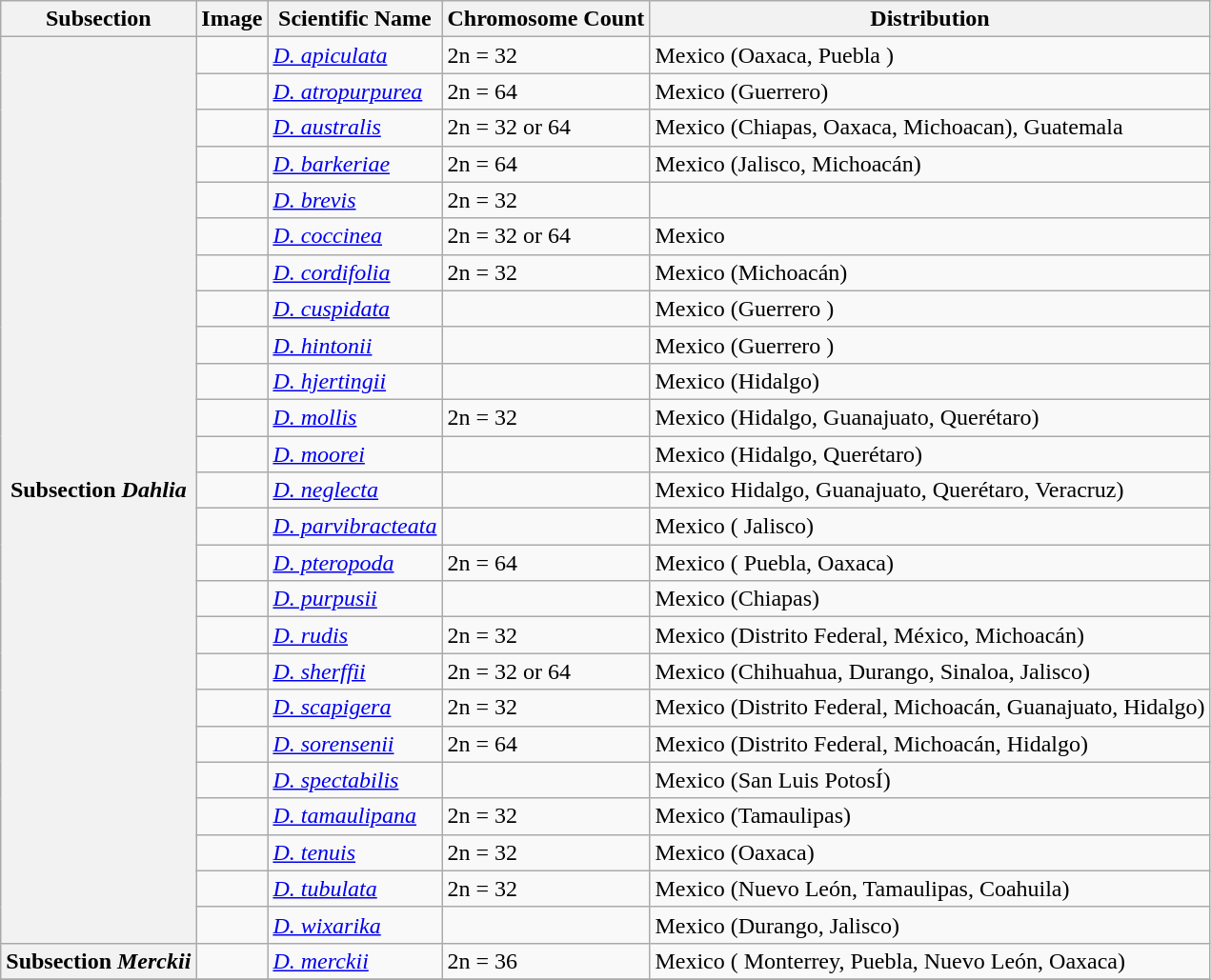<table class="wikitable">
<tr>
<th>Subsection</th>
<th>Image</th>
<th>Scientific Name</th>
<th>Chromosome Count</th>
<th>Distribution</th>
</tr>
<tr>
<th rowspan="25" style="text-align:center;">Subsection <em>Dahlia</em></th>
<td></td>
<td><em><a href='#'>D. apiculata</a></em> </td>
<td>2n = 32</td>
<td>Mexico (Oaxaca, Puebla )</td>
</tr>
<tr>
<td></td>
<td><em><a href='#'>D. atropurpurea</a></em> </td>
<td>2n = 64</td>
<td>Mexico (Guerrero)</td>
</tr>
<tr>
<td></td>
<td><em><a href='#'>D. australis</a></em> </td>
<td>2n = 32 or 64</td>
<td>Mexico (Chiapas, Oaxaca, Michoacan), Guatemala</td>
</tr>
<tr>
<td></td>
<td><em><a href='#'>D. barkeriae</a></em> </td>
<td>2n = 64</td>
<td>Mexico (Jalisco, Michoacán)</td>
</tr>
<tr>
<td></td>
<td><em><a href='#'>D. brevis</a></em> </td>
<td>2n = 32</td>
<td></td>
</tr>
<tr>
<td></td>
<td><em><a href='#'>D. coccinea</a></em> </td>
<td>2n = 32 or 64</td>
<td>Mexico</td>
</tr>
<tr>
<td></td>
<td><em><a href='#'>D. cordifolia</a></em> </td>
<td>2n = 32</td>
<td>Mexico (Michoacán)</td>
</tr>
<tr>
<td></td>
<td><em><a href='#'>D. cuspidata</a></em> </td>
<td></td>
<td>Mexico (Guerrero )</td>
</tr>
<tr>
<td></td>
<td><em><a href='#'>D. hintonii</a></em> </td>
<td></td>
<td>Mexico (Guerrero )</td>
</tr>
<tr>
<td></td>
<td><em><a href='#'>D. hjertingii</a></em> </td>
<td></td>
<td>Mexico (Hidalgo)</td>
</tr>
<tr>
<td></td>
<td><em><a href='#'>D. mollis</a></em> </td>
<td>2n = 32</td>
<td>Mexico (Hidalgo, Guanajuato, Querétaro)</td>
</tr>
<tr>
<td></td>
<td><em><a href='#'>D. moorei</a></em> </td>
<td></td>
<td>Mexico (Hidalgo, Querétaro)</td>
</tr>
<tr>
<td></td>
<td><em><a href='#'>D. neglecta</a></em> </td>
<td></td>
<td>Mexico  Hidalgo, Guanajuato, Querétaro, Veracruz)</td>
</tr>
<tr>
<td></td>
<td><em><a href='#'>D. parvibracteata</a></em> </td>
<td></td>
<td>Mexico ( Jalisco)</td>
</tr>
<tr>
<td></td>
<td><em><a href='#'>D. pteropoda</a></em> </td>
<td>2n = 64</td>
<td>Mexico ( Puebla, Oaxaca)</td>
</tr>
<tr>
<td></td>
<td><em><a href='#'>D. purpusii</a></em> </td>
<td></td>
<td>Mexico (Chiapas)</td>
</tr>
<tr>
<td></td>
<td><em><a href='#'>D. rudis</a></em> </td>
<td>2n = 32</td>
<td>Mexico (Distrito Federal, México, Michoacán)</td>
</tr>
<tr>
<td></td>
<td><em><a href='#'>D. sherffii</a></em> </td>
<td>2n = 32 or 64</td>
<td>Mexico (Chihuahua, Durango, Sinaloa, Jalisco)</td>
</tr>
<tr>
<td></td>
<td><em><a href='#'>D. scapigera</a></em> </td>
<td>2n = 32</td>
<td>Mexico (Distrito Federal, Michoacán, Guanajuato, Hidalgo)</td>
</tr>
<tr>
<td></td>
<td><em><a href='#'>D. sorensenii</a></em> </td>
<td>2n = 64</td>
<td>Mexico (Distrito Federal, Michoacán, Hidalgo)</td>
</tr>
<tr>
<td></td>
<td><em><a href='#'>D. spectabilis</a></em> </td>
<td></td>
<td>Mexico (San Luis PotosÍ)</td>
</tr>
<tr>
<td></td>
<td><em><a href='#'>D. tamaulipana</a></em> </td>
<td>2n = 32</td>
<td>Mexico (Tamaulipas)</td>
</tr>
<tr>
<td></td>
<td><em><a href='#'>D. tenuis</a></em> </td>
<td>2n = 32</td>
<td>Mexico (Oaxaca)</td>
</tr>
<tr>
<td></td>
<td><em><a href='#'>D. tubulata</a></em> </td>
<td>2n = 32</td>
<td>Mexico (Nuevo León, Tamaulipas, Coahuila)</td>
</tr>
<tr>
<td></td>
<td><em><a href='#'>D. wixarika</a></em> </td>
<td></td>
<td>Mexico (Durango, Jalisco)</td>
</tr>
<tr>
<th rowspan="1" style="text-align:center;">Subsection <em>Merckii</em> </th>
<td></td>
<td><em><a href='#'>D. merckii</a></em> </td>
<td>2n = 36</td>
<td>Mexico ( Monterrey, Puebla, Nuevo León, Oaxaca)</td>
</tr>
<tr>
</tr>
</table>
